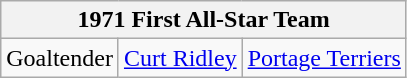<table class="wikitable" style="text-align:center">
<tr>
<th colspan="6">1971 First All-Star Team</th>
</tr>
<tr>
<td>Goaltender</td>
<td><a href='#'>Curt Ridley</a></td>
<td><a href='#'>Portage Terriers</a></td>
</tr>
</table>
